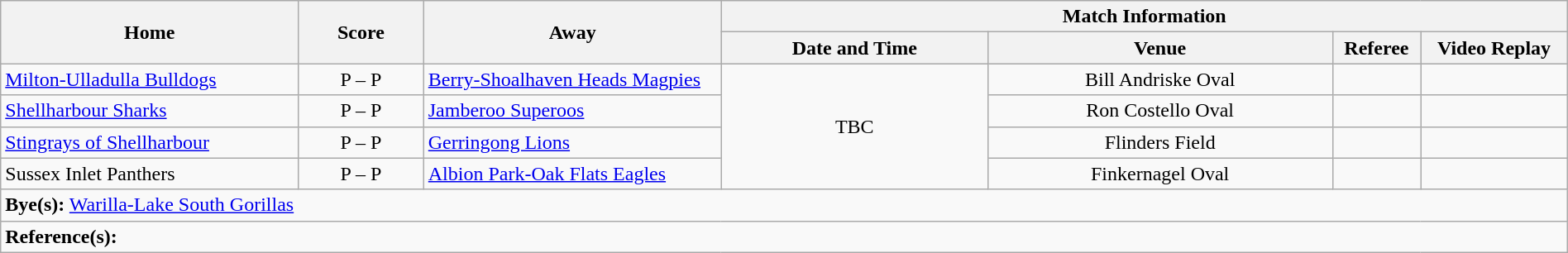<table class="wikitable" width="100% text-align:center;">
<tr>
<th rowspan="2" width="19%">Home</th>
<th rowspan="2" width="8%">Score</th>
<th rowspan="2" width="19%">Away</th>
<th colspan="4">Match Information</th>
</tr>
<tr bgcolor="#CCCCCC">
<th width="17%">Date and Time</th>
<th width="22%">Venue</th>
<th>Referee</th>
<th>Video Replay</th>
</tr>
<tr>
<td> <a href='#'>Milton-Ulladulla Bulldogs</a></td>
<td style="text-align:center;">P – P</td>
<td> <a href='#'>Berry-Shoalhaven Heads Magpies</a></td>
<td rowspan="4" style="text-align:center;">TBC</td>
<td style="text-align:center;">Bill Andriske Oval</td>
<td style="text-align:center;"></td>
<td style="text-align:center;"></td>
</tr>
<tr>
<td> <a href='#'>Shellharbour Sharks</a></td>
<td style="text-align:center;">P – P</td>
<td> <a href='#'>Jamberoo Superoos</a></td>
<td style="text-align:center;">Ron Costello Oval</td>
<td style="text-align:center;"></td>
<td style="text-align:center;"></td>
</tr>
<tr>
<td> <a href='#'>Stingrays of Shellharbour</a></td>
<td style="text-align:center;">P – P</td>
<td> <a href='#'>Gerringong Lions</a></td>
<td style="text-align:center;">Flinders Field</td>
<td style="text-align:center;"></td>
<td style="text-align:center;"></td>
</tr>
<tr>
<td> Sussex Inlet Panthers</td>
<td style="text-align:center;">P – P</td>
<td> <a href='#'>Albion Park-Oak Flats Eagles</a></td>
<td style="text-align:center;">Finkernagel Oval</td>
<td style="text-align:center;"></td>
<td style="text-align:center;"></td>
</tr>
<tr>
<td colspan="7"><strong>Bye(s):</strong>  <a href='#'>Warilla-Lake South Gorillas</a></td>
</tr>
<tr>
<td colspan="7"><strong>Reference(s):</strong></td>
</tr>
</table>
